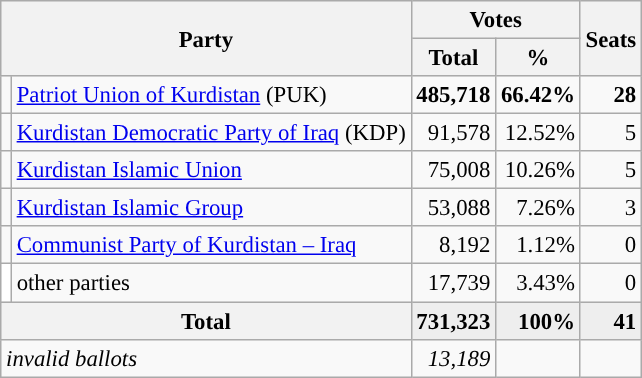<table class="wikitable sortable" style="font-size:95%">
<tr style="background-color:#EEE;">
<th colspan="2" rowspan="2" class="unsortable">Party</th>
<th colspan="2">Votes</th>
<th rowspan="2">Seats</th>
</tr>
<tr style="background-color:#EEE;">
<th>Total</th>
<th>%</th>
</tr>
<tr>
<td></td>
<td><a href='#'>Patriot Union of Kurdistan</a> (PUK)</td>
<td align="right"><strong>485,718</strong></td>
<td align="right"><strong>66.42%</strong></td>
<td align="right"><strong>28</strong></td>
</tr>
<tr>
<td></td>
<td><a href='#'>Kurdistan Democratic Party of Iraq</a> (KDP)</td>
<td align="right">91,578</td>
<td align="right">12.52%</td>
<td align="right">5</td>
</tr>
<tr>
<td></td>
<td><a href='#'>Kurdistan Islamic Union</a></td>
<td align="right">75,008</td>
<td align="right">10.26%</td>
<td align="right">5</td>
</tr>
<tr>
<td></td>
<td><a href='#'>Kurdistan Islamic Group</a></td>
<td align="right">53,088</td>
<td align="right">7.26%</td>
<td align="right">3</td>
</tr>
<tr>
<td></td>
<td><a href='#'>Communist Party of Kurdistan – Iraq</a></td>
<td align="right">8,192</td>
<td align="right">1.12%</td>
<td align="right">0</td>
</tr>
<tr>
<td bgcolor="#fff"></td>
<td>other parties</td>
<td align="right">17,739</td>
<td align="right">3.43%</td>
<td align="right">0</td>
</tr>
<tr class="sortbottom" bgcolor="#EEE">
<th colspan=2>Total</th>
<td align="right"><strong>731,323</strong></td>
<td align="right"><strong>100%</strong></td>
<td align="right"><strong>41</strong></td>
</tr>
<tr class="sortbottom">
<td colspan=2><em>invalid ballots</em></td>
<td align="right"><em>13,189</em></td>
<td align="right"></td>
<td align="right"></td>
</tr>
</table>
